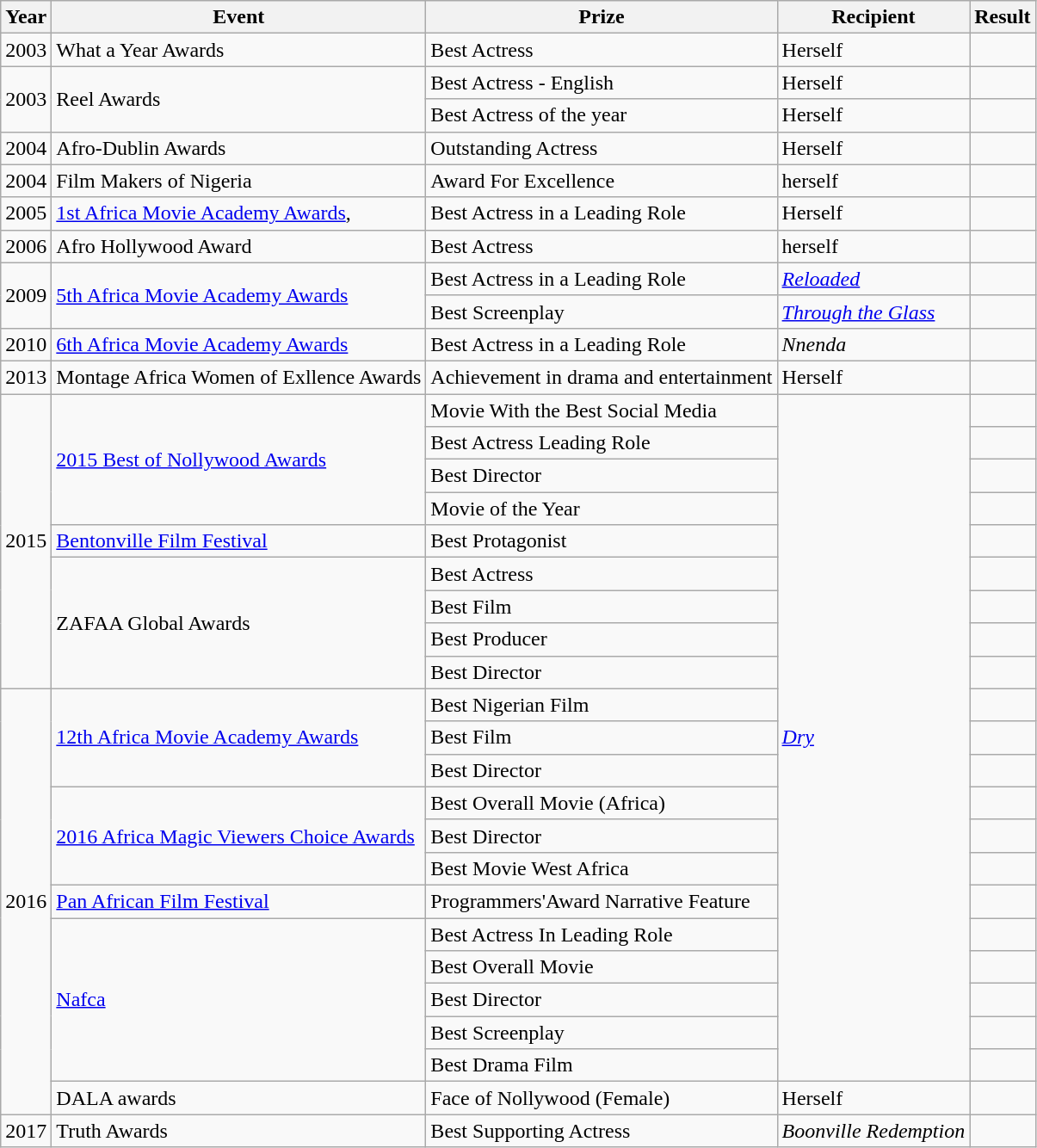<table class="wikitable">
<tr>
<th>Year</th>
<th>Event</th>
<th>Prize</th>
<th>Recipient</th>
<th>Result</th>
</tr>
<tr>
<td>2003</td>
<td>What a Year Awards</td>
<td>Best Actress</td>
<td>Herself</td>
<td></td>
</tr>
<tr>
<td rowspan="2">2003</td>
<td rowspan="2">Reel Awards</td>
<td>Best Actress - English</td>
<td>Herself</td>
<td></td>
</tr>
<tr>
<td>Best Actress of the year</td>
<td>Herself</td>
<td></td>
</tr>
<tr>
<td>2004</td>
<td>Afro-Dublin Awards</td>
<td>Outstanding Actress</td>
<td>Herself</td>
<td></td>
</tr>
<tr>
<td>2004</td>
<td>Film Makers of Nigeria</td>
<td>Award For Excellence</td>
<td>herself</td>
<td></td>
</tr>
<tr>
<td>2005</td>
<td><a href='#'>1st Africa Movie Academy Awards</a>,</td>
<td>Best Actress in a Leading Role</td>
<td>Herself</td>
<td></td>
</tr>
<tr>
<td>2006</td>
<td>Afro Hollywood Award</td>
<td>Best Actress</td>
<td>herself</td>
<td></td>
</tr>
<tr>
<td rowspan=2>2009</td>
<td rowspan=2><a href='#'>5th Africa Movie Academy Awards</a></td>
<td>Best Actress in a Leading Role</td>
<td><a href='#'><em>Reloaded</em></a></td>
<td></td>
</tr>
<tr>
<td>Best Screenplay</td>
<td><em><a href='#'>Through the Glass</a></em></td>
<td></td>
</tr>
<tr>
<td>2010</td>
<td><a href='#'>6th Africa Movie Academy Awards</a></td>
<td>Best Actress in a Leading Role</td>
<td><em>Nnenda</em></td>
<td></td>
</tr>
<tr>
<td>2013</td>
<td>Montage Africa Women of Exllence Awards</td>
<td>Achievement in drama and entertainment</td>
<td>Herself</td>
<td></td>
</tr>
<tr>
<td rowspan=9>2015</td>
<td rowspan=4><a href='#'>2015 Best of Nollywood Awards</a></td>
<td>Movie With the Best Social Media</td>
<td rowspan=21><a href='#'><em>Dry</em></a></td>
<td></td>
</tr>
<tr>
<td>Best Actress Leading Role</td>
<td></td>
</tr>
<tr>
<td>Best Director</td>
<td></td>
</tr>
<tr>
<td>Movie of the Year</td>
<td></td>
</tr>
<tr>
<td><a href='#'>Bentonville Film Festival</a></td>
<td>Best Protagonist</td>
<td></td>
</tr>
<tr>
<td rowspan=4>ZAFAA Global Awards</td>
<td>Best Actress</td>
<td></td>
</tr>
<tr>
<td>Best Film</td>
<td></td>
</tr>
<tr>
<td>Best Producer</td>
<td></td>
</tr>
<tr>
<td>Best Director</td>
<td></td>
</tr>
<tr>
<td rowspan=13>2016</td>
<td rowspan=3><a href='#'>12th Africa Movie Academy Awards</a></td>
<td>Best Nigerian Film</td>
<td></td>
</tr>
<tr>
<td>Best Film</td>
<td></td>
</tr>
<tr>
<td>Best Director</td>
<td></td>
</tr>
<tr>
<td rowspan=3><a href='#'>2016 Africa Magic Viewers Choice Awards</a></td>
<td>Best Overall Movie (Africa)</td>
<td></td>
</tr>
<tr>
<td>Best Director</td>
<td></td>
</tr>
<tr>
<td>Best Movie West Africa</td>
<td></td>
</tr>
<tr>
<td><a href='#'>Pan African Film Festival</a></td>
<td>Programmers'Award Narrative Feature</td>
<td></td>
</tr>
<tr>
<td rowspan=5><a href='#'>Nafca</a></td>
<td>Best Actress In Leading Role</td>
<td></td>
</tr>
<tr>
<td>Best Overall Movie</td>
<td></td>
</tr>
<tr>
<td>Best Director</td>
<td></td>
</tr>
<tr>
<td>Best Screenplay</td>
<td></td>
</tr>
<tr>
<td>Best Drama Film</td>
<td></td>
</tr>
<tr>
<td>DALA awards</td>
<td>Face of Nollywood (Female)</td>
<td>Herself</td>
<td></td>
</tr>
<tr>
<td>2017</td>
<td>Truth Awards</td>
<td>Best Supporting Actress</td>
<td><em>Boonville Redemption</em></td>
<td></td>
</tr>
</table>
